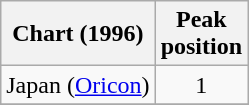<table class="wikitable">
<tr>
<th align="left">Chart (1996)</th>
<th align="left">Peak<br>position</th>
</tr>
<tr>
<td align="left">Japan (<a href='#'>Oricon</a>)</td>
<td align="center">1</td>
</tr>
<tr>
</tr>
</table>
